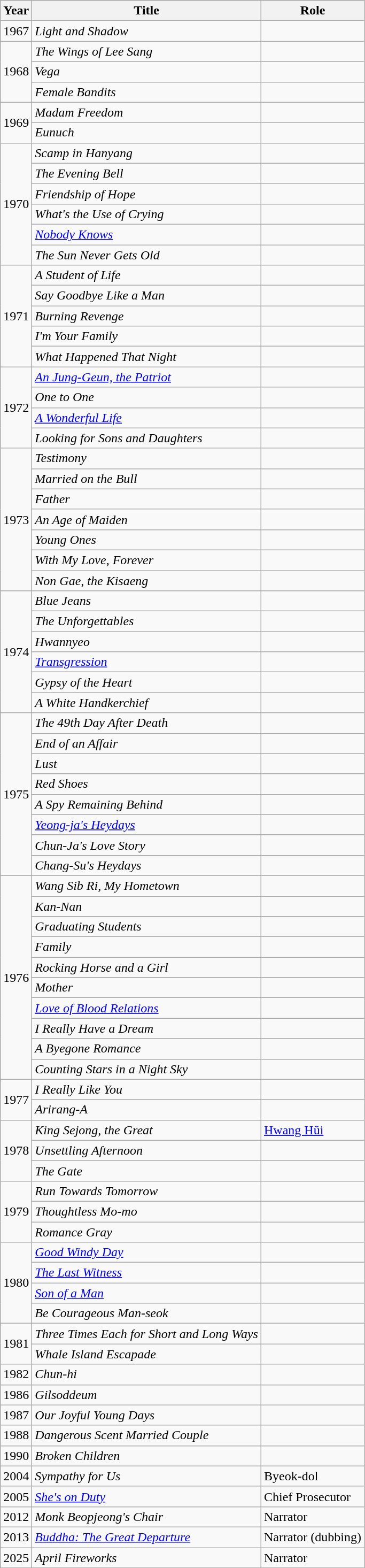<table class="wikitable">
<tr>
<th>Year</th>
<th>Title</th>
<th>Role</th>
</tr>
<tr>
<td>1967</td>
<td><em>Light and Shadow</em></td>
<td></td>
</tr>
<tr>
<td rowspan=3>1968</td>
<td><em>The Wings of Lee Sang</em></td>
<td></td>
</tr>
<tr>
<td><em>Vega</em></td>
<td></td>
</tr>
<tr>
<td><em>Female Bandits</em></td>
<td></td>
</tr>
<tr>
<td rowspan=2>1969</td>
<td><em>Madam Freedom</em></td>
<td></td>
</tr>
<tr>
<td><em>Eunuch</em></td>
<td></td>
</tr>
<tr>
<td rowspan=6>1970</td>
<td><em>Scamp in Hanyang</em></td>
<td></td>
</tr>
<tr>
<td><em>The Evening Bell</em></td>
<td></td>
</tr>
<tr>
<td><em>Friendship of Hope</em></td>
<td></td>
</tr>
<tr>
<td><em>What's the Use of Crying</em></td>
<td></td>
</tr>
<tr>
<td><em><a href='#'>Nobody Knows</a></em></td>
<td></td>
</tr>
<tr>
<td><em>The Sun Never Gets Old</em></td>
<td></td>
</tr>
<tr>
<td rowspan=5>1971</td>
<td><em>A Student of Life</em></td>
<td></td>
</tr>
<tr>
<td><em>Say Goodbye Like a Man</em></td>
<td></td>
</tr>
<tr>
<td><em>Burning Revenge</em></td>
<td></td>
</tr>
<tr>
<td><em>I'm Your Family</em></td>
<td></td>
</tr>
<tr>
<td><em>What Happened That Night</em></td>
<td></td>
</tr>
<tr>
<td rowspan=4>1972</td>
<td><em><a href='#'>An Jung-Geun, the Patriot</a></em></td>
<td></td>
</tr>
<tr>
<td><em>One to One</em></td>
<td></td>
</tr>
<tr>
<td><em><a href='#'>A Wonderful Life</a></em></td>
<td></td>
</tr>
<tr>
<td><em>Looking for Sons and Daughters</em></td>
<td></td>
</tr>
<tr>
<td rowspan=7>1973</td>
<td><em>Testimony</em></td>
<td></td>
</tr>
<tr>
<td><em>Married on the Bull</em></td>
<td></td>
</tr>
<tr>
<td><em>Father</em></td>
<td></td>
</tr>
<tr>
<td><em>An Age of Maiden</em></td>
<td></td>
</tr>
<tr>
<td><em>Young Ones</em></td>
<td></td>
</tr>
<tr>
<td><em>With My Love, Forever</em></td>
<td></td>
</tr>
<tr>
<td><em>Non Gae, the Kisaeng</em></td>
<td></td>
</tr>
<tr>
<td rowspan=6>1974</td>
<td><em>Blue Jeans</em></td>
<td></td>
</tr>
<tr>
<td><em>The Unforgettables</em></td>
<td></td>
</tr>
<tr>
<td><em>Hwannyeo</em></td>
<td></td>
</tr>
<tr>
<td><em><a href='#'>Transgression</a></em></td>
<td></td>
</tr>
<tr>
<td><em>Gypsy of the Heart</em></td>
<td></td>
</tr>
<tr>
<td><em>A White Handkerchief</em></td>
<td></td>
</tr>
<tr>
<td rowspan=8>1975</td>
<td><em>The 49th Day After Death</em></td>
<td></td>
</tr>
<tr>
<td><em>End of an Affair</em></td>
<td></td>
</tr>
<tr>
<td><em>Lust</em></td>
<td></td>
</tr>
<tr>
<td><em>Red Shoes</em></td>
<td></td>
</tr>
<tr>
<td><em>A Spy Remaining Behind</em></td>
<td></td>
</tr>
<tr>
<td><em><a href='#'>Yeong-ja's Heydays</a></em></td>
<td></td>
</tr>
<tr>
<td><em>Chun-Ja's Love Story</em></td>
<td></td>
</tr>
<tr>
<td><em>Chang-Su's Heydays</em></td>
<td></td>
</tr>
<tr>
<td rowspan=10>1976</td>
<td><em>Wang Sib Ri, My Hometown</em></td>
<td></td>
</tr>
<tr>
<td><em>Kan-Nan</em></td>
<td></td>
</tr>
<tr>
<td><em>Graduating Students</em></td>
<td></td>
</tr>
<tr>
<td><em>Family</em></td>
<td></td>
</tr>
<tr>
<td><em>Rocking Horse and a Girl</em></td>
<td></td>
</tr>
<tr>
<td><em>Mother</em></td>
<td></td>
</tr>
<tr>
<td><em><a href='#'>Love of Blood Relations</a></em></td>
<td></td>
</tr>
<tr>
<td><em>I Really Have a Dream</em></td>
<td></td>
</tr>
<tr>
<td><em> A Byegone Romance</em></td>
<td></td>
</tr>
<tr>
<td><em>Counting Stars in a Night Sky</em></td>
<td></td>
</tr>
<tr>
<td rowspan=2>1977</td>
<td><em>I Really Like You</em></td>
<td></td>
</tr>
<tr>
<td><em>Arirang-A</em></td>
<td></td>
</tr>
<tr>
<td rowspan=3>1978</td>
<td><em>King Sejong, the Great</em></td>
<td><a href='#'>Hwang Hŭi</a></td>
</tr>
<tr>
<td><em>Unsettling Afternoon</em></td>
<td></td>
</tr>
<tr>
<td><em>The Gate</em></td>
<td></td>
</tr>
<tr>
<td rowspan=3>1979</td>
<td><em>Run Towards Tomorrow</em></td>
<td></td>
</tr>
<tr>
<td><em>Thoughtless Mo-mo</em></td>
<td></td>
</tr>
<tr>
<td><em>Romance Gray</em></td>
<td></td>
</tr>
<tr>
<td rowspan=4>1980</td>
<td><em><a href='#'>Good Windy Day</a></em></td>
<td></td>
</tr>
<tr>
<td><em><a href='#'>The Last Witness</a></em></td>
<td></td>
</tr>
<tr>
<td><em><a href='#'>Son of a Man</a></em></td>
<td></td>
</tr>
<tr>
<td><em>Be Courageous Man-seok</em></td>
<td></td>
</tr>
<tr>
<td rowspan=2>1981</td>
<td><em>Three Times Each for Short and Long Ways</em></td>
<td></td>
</tr>
<tr>
<td><em>Whale Island Escapade</em></td>
<td></td>
</tr>
<tr>
<td>1982</td>
<td><em>Chun-hi</em></td>
<td></td>
</tr>
<tr>
<td>1986</td>
<td><em>Gilsoddeum</em></td>
<td></td>
</tr>
<tr>
<td>1987</td>
<td><em>Our Joyful Young Days</em></td>
<td></td>
</tr>
<tr>
<td>1988</td>
<td><em>Dangerous Scent Married Couple</em></td>
<td></td>
</tr>
<tr>
<td>1990</td>
<td><em>Broken Children</em></td>
<td></td>
</tr>
<tr>
<td>2004</td>
<td><em>Sympathy for Us</em></td>
<td>Byeok-dol</td>
</tr>
<tr>
<td>2005</td>
<td><em><a href='#'>She's on Duty</a></em></td>
<td>Chief Prosecutor</td>
</tr>
<tr>
<td>2012</td>
<td><em>Monk Beopjeong's Chair</em></td>
<td>Narrator</td>
</tr>
<tr>
<td>2013</td>
<td><em><a href='#'>Buddha: The Great Departure</a></em></td>
<td>Narrator (dubbing)</td>
</tr>
<tr>
<td>2025</td>
<td><em>April Fireworks</em></td>
<td>Narrator</td>
</tr>
</table>
